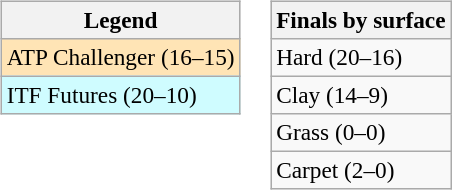<table>
<tr valign=top>
<td><br><table class=wikitable style=font-size:97%>
<tr>
<th>Legend</th>
</tr>
<tr bgcolor=moccasin>
<td>ATP Challenger (16–15)</td>
</tr>
<tr bgcolor=cffcff>
<td>ITF Futures (20–10)</td>
</tr>
</table>
</td>
<td><br><table class=wikitable style=font-size:97%>
<tr>
<th>Finals by surface</th>
</tr>
<tr>
<td>Hard (20–16)</td>
</tr>
<tr>
<td>Clay (14–9)</td>
</tr>
<tr>
<td>Grass (0–0)</td>
</tr>
<tr>
<td>Carpet (2–0)</td>
</tr>
</table>
</td>
</tr>
</table>
